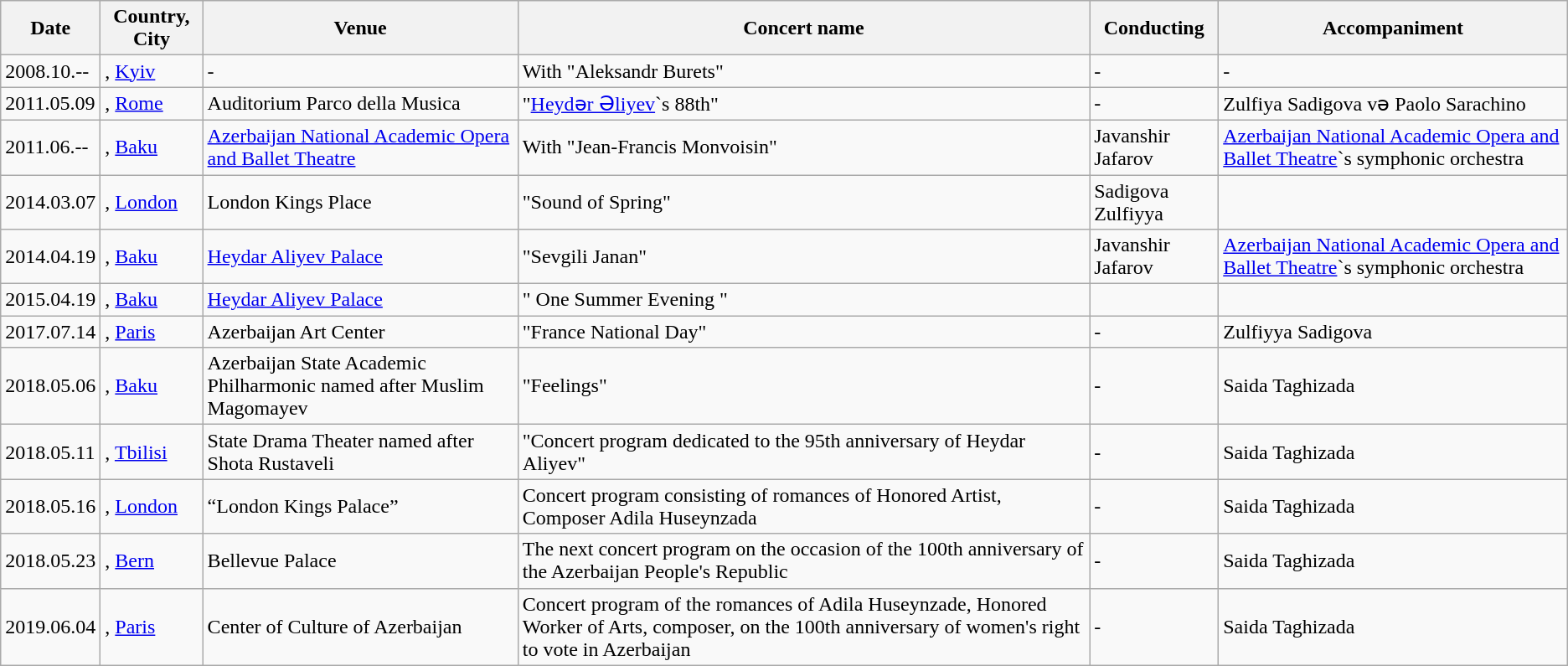<table class="wikitable sortable">
<tr>
<th>Date</th>
<th>Country, City</th>
<th class="unsortable">Venue</th>
<th class="unsortable">Concert name</th>
<th class="unsortable">Conducting</th>
<th class="unsortable">Accompaniment</th>
</tr>
<tr>
<td>2008.10.--</td>
<td>, <a href='#'>Kyiv</a></td>
<td>-</td>
<td>With "Aleksandr Burets"</td>
<td>-</td>
<td>-</td>
</tr>
<tr>
<td>2011.05.09</td>
<td>, <a href='#'>Rome</a></td>
<td>Auditorium Parco della Musica</td>
<td>"<a href='#'>Heydər Əliyev</a>`s 88th"</td>
<td>-</td>
<td>Zulfiya Sadigova və Paolo Sarachino</td>
</tr>
<tr>
<td>2011.06.--</td>
<td>, <a href='#'>Baku</a></td>
<td><a href='#'>Azerbaijan National Academic Opera and Ballet Theatre</a></td>
<td>With "Jean-Francis Monvoisin"</td>
<td>Javanshir Jafarov</td>
<td><a href='#'>Azerbaijan National Academic Opera and Ballet Theatre</a>`s symphonic orchestra</td>
</tr>
<tr>
<td>2014.03.07</td>
<td>, <a href='#'>London</a></td>
<td>London Kings Place</td>
<td>"Sound of Spring"</td>
<td>Sadigova Zulfiyya</td>
</tr>
<tr>
<td>2014.04.19</td>
<td>, <a href='#'>Baku</a></td>
<td><a href='#'>Heydar Aliyev Palace</a></td>
<td>"Sevgili Janan"</td>
<td>Javanshir Jafarov</td>
<td><a href='#'>Azerbaijan National Academic Opera and Ballet Theatre</a>`s symphonic orchestra</td>
</tr>
<tr>
<td>2015.04.19</td>
<td>, <a href='#'>Baku</a></td>
<td><a href='#'>Heydar Aliyev Palace</a></td>
<td>" One Summer Evening "</td>
<td Salman Gambarov></td>
</tr>
<tr>
<td>2017.07.14</td>
<td>, <a href='#'>Paris</a></td>
<td>Azerbaijan Art Center</td>
<td>"France National Day"</td>
<td>-</td>
<td>Zulfiyya Sadigova</td>
</tr>
<tr>
<td>2018.05.06</td>
<td>, <a href='#'>Baku</a></td>
<td>Azerbaijan State Academic Philharmonic named after Muslim Magomayev</td>
<td>"Feelings"</td>
<td>-</td>
<td>Saida Taghizada</td>
</tr>
<tr>
<td>2018.05.11</td>
<td>, <a href='#'>Tbilisi</a></td>
<td>State Drama Theater named after Shota Rustaveli</td>
<td>"Concert program dedicated to the 95th anniversary of Heydar Aliyev"</td>
<td>-</td>
<td>Saida Taghizada</td>
</tr>
<tr>
<td>2018.05.16</td>
<td>, <a href='#'>London</a></td>
<td>“London Kings Palace”</td>
<td>Concert program consisting of romances of Honored Artist, Composer Adila Huseynzada</td>
<td>-</td>
<td>Saida Taghizada</td>
</tr>
<tr>
<td>2018.05.23</td>
<td>, <a href='#'>Bern</a></td>
<td>Bellevue Palace</td>
<td>The next concert program on the occasion of the 100th anniversary of the Azerbaijan People's Republic</td>
<td>-</td>
<td>Saida Taghizada</td>
</tr>
<tr>
<td>2019.06.04</td>
<td>, <a href='#'>Paris</a></td>
<td>Center of Culture of Azerbaijan</td>
<td>Concert program of the romances of Adila Huseynzade, Honored Worker of Arts, composer, on the 100th anniversary of women's right to vote in Azerbaijan</td>
<td>-</td>
<td>Saida Taghizada</td>
</tr>
</table>
